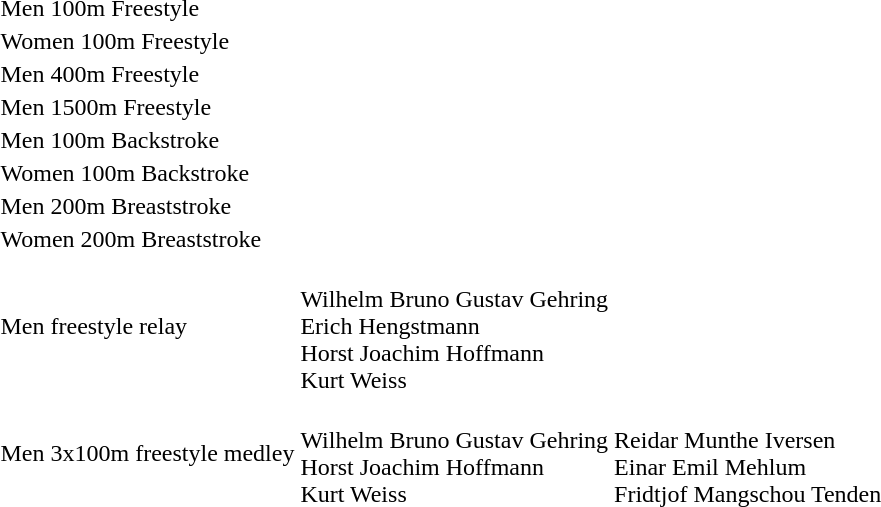<table>
<tr>
<td>Men 100m Freestyle</td>
<td></td>
<td></td>
<td></td>
</tr>
<tr>
<td>Women 100m Freestyle</td>
<td></td>
<td></td>
<td></td>
</tr>
<tr>
<td>Men 400m Freestyle</td>
<td></td>
<td></td>
<td></td>
</tr>
<tr>
<td>Men 1500m Freestyle</td>
<td></td>
<td></td>
<td></td>
</tr>
<tr>
<td>Men 100m Backstroke</td>
<td></td>
<td></td>
<td></td>
</tr>
<tr>
<td>Women 100m Backstroke</td>
<td></td>
<td></td>
<td></td>
</tr>
<tr>
<td>Men 200m Breaststroke</td>
<td></td>
<td></td>
<td></td>
</tr>
<tr>
<td>Women 200m Breaststroke</td>
<td></td>
<td></td>
<td></td>
</tr>
<tr>
<td>Men  freestyle relay</td>
<td><br>Wilhelm Bruno Gustav Gehring<br>Erich Hengstmann<br>Horst Joachim Hoffmann<br>Kurt Weiss </td>
</tr>
<tr>
<td>Men 3x100m freestyle medley</td>
<td><br>Wilhelm Bruno Gustav Gehring<br>Horst Joachim Hoffmann<br>Kurt Weiss</td>
<td><br>Reidar Munthe Iversen<br>Einar Emil Mehlum<br>Fridtjof Mangschou Tenden </td>
</tr>
</table>
